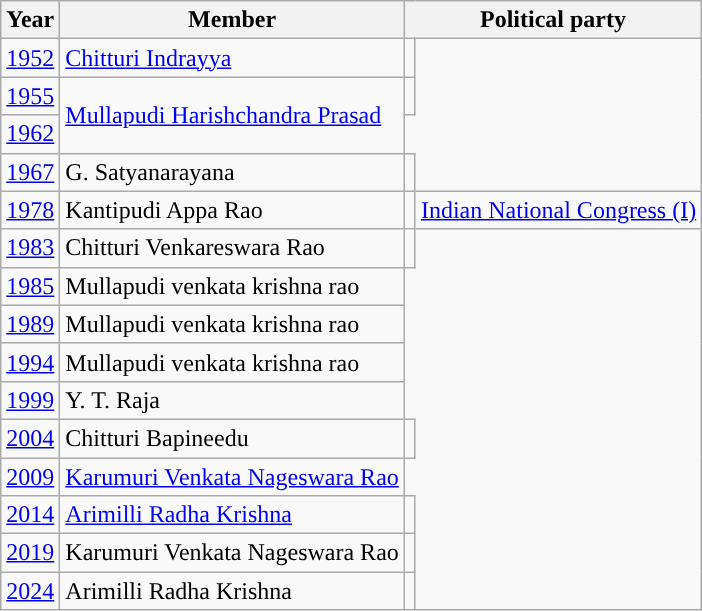<table class="wikitable sortable">
<tr>
<th>Year</th>
<th>Member</th>
<th colspan="2">Political party</th>
</tr>
<tr>
<td><a href='#'>1952</a></td>
<td><a href='#'>Chitturi Indrayya</a></td>
<td></td>
</tr>
<tr>
<td><a href='#'>1955</a></td>
<td rowspan=2><a href='#'>Mullapudi Harishchandra Prasad</a></td>
<td></td>
</tr>
<tr>
<td><a href='#'>1962</a></td>
</tr>
<tr>
<td><a href='#'>1967</a></td>
<td>G. Satyanarayana</td>
<td></td>
</tr>
<tr>
<td><a href='#'>1978</a></td>
<td>Kantipudi Appa Rao</td>
<td style="background-color: "></td>
<td><a href='#'>Indian National Congress (I)</a></td>
</tr>
<tr>
<td><a href='#'>1983</a></td>
<td Rowspan=1>Chitturi Venkareswara Rao</td>
<td></td>
</tr>
<tr>
<td><a href='#'>1985</a></td>
<td>Mullapudi venkata krishna rao</td>
</tr>
<tr>
<td><a href='#'>1989</a></td>
<td>Mullapudi venkata krishna rao</td>
</tr>
<tr>
<td><a href='#'>1994</a></td>
<td>Mullapudi venkata krishna rao</td>
</tr>
<tr>
<td><a href='#'>1999</a></td>
<td>Y. T. Raja</td>
</tr>
<tr>
<td><a href='#'>2004</a></td>
<td>Chitturi Bapineedu</td>
<td></td>
</tr>
<tr>
<td><a href='#'>2009</a></td>
<td><a href='#'>Karumuri Venkata Nageswara Rao</a></td>
</tr>
<tr>
<td><a href='#'>2014</a></td>
<td><a href='#'>Arimilli Radha Krishna</a></td>
<td></td>
</tr>
<tr>
<td><a href='#'>2019</a></td>
<td>Karumuri Venkata Nageswara Rao</td>
<td></td>
</tr>
<tr>
<td><a href='#'>2024</a></td>
<td>Arimilli Radha Krishna</td>
<td></td>
</tr>
</table>
